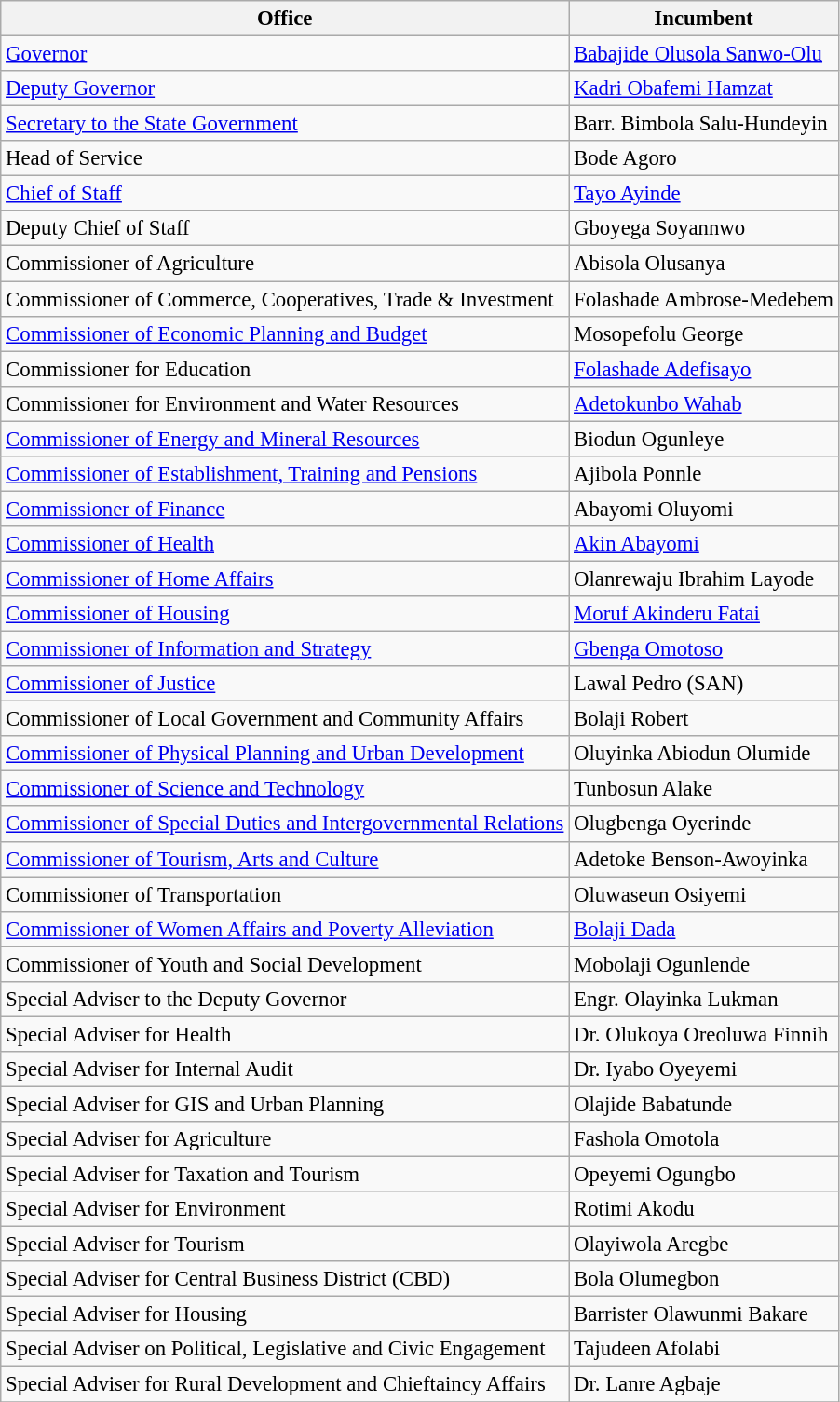<table class="wikitable" style="font-size: 95%;">
<tr>
<th>Office</th>
<th>Incumbent</th>
</tr>
<tr>
<td><a href='#'>Governor</a></td>
<td><a href='#'>Babajide Olusola Sanwo-Olu</a></td>
</tr>
<tr>
<td><a href='#'>Deputy Governor</a></td>
<td><a href='#'>Kadri Obafemi Hamzat</a></td>
</tr>
<tr>
<td><a href='#'>Secretary to the State Government</a></td>
<td>Barr. Bimbola Salu-Hundeyin</td>
</tr>
<tr>
<td>Head of Service</td>
<td>Bode Agoro</td>
</tr>
<tr>
<td><a href='#'>Chief of Staff</a></td>
<td><a href='#'>Tayo Ayinde</a></td>
</tr>
<tr>
<td>Deputy Chief of Staff</td>
<td>Gboyega Soyannwo</td>
</tr>
<tr>
<td>Commissioner of Agriculture</td>
<td>Abisola Olusanya</td>
</tr>
<tr>
<td>Commissioner of  Commerce, Cooperatives, Trade & Investment</td>
<td>Folashade Ambrose-Medebem</td>
</tr>
<tr>
<td><a href='#'>Commissioner of Economic Planning and Budget</a></td>
<td>Mosopefolu George</td>
</tr>
<tr>
<td>Commissioner for Education</td>
<td><a href='#'>Folashade Adefisayo</a></td>
</tr>
<tr>
<td>Commissioner for Environment and Water Resources</td>
<td><a href='#'>Adetokunbo Wahab</a></td>
</tr>
<tr>
<td><a href='#'>Commissioner of Energy and Mineral Resources</a></td>
<td>Biodun Ogunleye</td>
</tr>
<tr>
<td><a href='#'>Commissioner of Establishment, Training and Pensions</a></td>
<td>Ajibola Ponnle</td>
</tr>
<tr>
<td><a href='#'>Commissioner of Finance</a></td>
<td>Abayomi Oluyomi</td>
</tr>
<tr>
<td><a href='#'>Commissioner of Health</a></td>
<td><a href='#'>Akin Abayomi</a></td>
</tr>
<tr>
<td><a href='#'>Commissioner of Home Affairs</a></td>
<td>Olanrewaju Ibrahim Layode</td>
</tr>
<tr>
<td><a href='#'>Commissioner of Housing</a></td>
<td><a href='#'>Moruf Akinderu Fatai</a></td>
</tr>
<tr>
<td><a href='#'>Commissioner of Information and Strategy</a></td>
<td><a href='#'>Gbenga Omotoso</a></td>
</tr>
<tr>
<td><a href='#'>Commissioner of Justice</a></td>
<td>Lawal Pedro (SAN)</td>
</tr>
<tr>
<td>Commissioner of Local Government and Community Affairs</td>
<td>Bolaji Robert</td>
</tr>
<tr>
<td><a href='#'>Commissioner of Physical Planning and Urban Development</a></td>
<td>Oluyinka Abiodun Olumide</td>
</tr>
<tr>
<td><a href='#'>Commissioner of Science and Technology</a></td>
<td>Tunbosun Alake</td>
</tr>
<tr>
<td><a href='#'>Commissioner of Special Duties and Intergovernmental Relations</a></td>
<td>Olugbenga Oyerinde</td>
</tr>
<tr>
<td><a href='#'>Commissioner of Tourism, Arts and Culture</a></td>
<td>Adetoke Benson-Awoyinka</td>
</tr>
<tr>
<td>Commissioner of Transportation</td>
<td>Oluwaseun Osiyemi</td>
</tr>
<tr>
<td><a href='#'>Commissioner of Women Affairs and Poverty Alleviation</a></td>
<td><a href='#'>Bolaji Dada</a></td>
</tr>
<tr>
<td>Commissioner of Youth and Social Development</td>
<td>Mobolaji Ogunlende</td>
</tr>
<tr>
<td>Special Adviser to the Deputy Governor</td>
<td>Engr. Olayinka Lukman</td>
</tr>
<tr>
<td>Special Adviser for Health</td>
<td>Dr. Olukoya Oreoluwa Finnih</td>
</tr>
<tr>
<td>Special Adviser for Internal Audit</td>
<td>Dr. Iyabo Oyeyemi</td>
</tr>
<tr>
<td>Special Adviser for GIS and Urban Planning</td>
<td>Olajide Babatunde</td>
</tr>
<tr>
<td>Special Adviser for Agriculture</td>
<td>Fashola Omotola</td>
</tr>
<tr>
<td>Special Adviser for Taxation and Tourism</td>
<td>Opeyemi Ogungbo</td>
</tr>
<tr>
<td>Special Adviser for Environment</td>
<td>Rotimi Akodu</td>
</tr>
<tr>
<td>Special Adviser for Tourism</td>
<td>Olayiwola Aregbe</td>
</tr>
<tr>
<td>Special Adviser for Central Business District (CBD)</td>
<td>Bola Olumegbon</td>
</tr>
<tr>
<td>Special Adviser for Housing</td>
<td>Barrister Olawunmi Bakare</td>
</tr>
<tr>
<td>Special Adviser on Political, Legislative and Civic Engagement</td>
<td>Tajudeen Afolabi</td>
</tr>
<tr>
<td>Special Adviser for Rural Development and Chieftaincy Affairs</td>
<td>Dr. Lanre Agbaje</td>
</tr>
<tr>
</tr>
</table>
